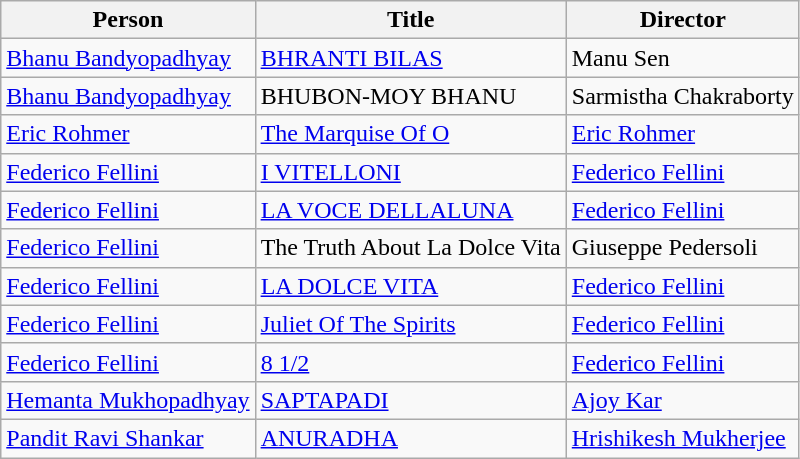<table class="wikitable">
<tr>
<th>Person</th>
<th>Title</th>
<th>Director</th>
</tr>
<tr>
<td><a href='#'>Bhanu Bandyopadhyay</a></td>
<td><a href='#'>BHRANTI BILAS</a></td>
<td>Manu Sen</td>
</tr>
<tr>
<td><a href='#'>Bhanu Bandyopadhyay</a></td>
<td>BHUBON-MOY BHANU</td>
<td>Sarmistha Chakraborty</td>
</tr>
<tr>
<td><a href='#'>Eric Rohmer</a></td>
<td><a href='#'>The Marquise Of O</a></td>
<td><a href='#'>Eric Rohmer</a></td>
</tr>
<tr>
<td><a href='#'>Federico Fellini</a></td>
<td><a href='#'>I VITELLONI</a></td>
<td><a href='#'>Federico Fellini</a></td>
</tr>
<tr>
<td><a href='#'>Federico Fellini</a></td>
<td><a href='#'>LA VOCE DELLALUNA</a></td>
<td><a href='#'>Federico Fellini</a></td>
</tr>
<tr>
<td><a href='#'>Federico Fellini</a></td>
<td>The Truth About La Dolce Vita</td>
<td>Giuseppe Pedersoli</td>
</tr>
<tr>
<td><a href='#'>Federico Fellini</a></td>
<td><a href='#'>LA DOLCE VITA</a></td>
<td><a href='#'>Federico Fellini</a></td>
</tr>
<tr>
<td><a href='#'>Federico Fellini</a></td>
<td><a href='#'>Juliet Of The Spirits</a></td>
<td><a href='#'>Federico Fellini</a></td>
</tr>
<tr>
<td><a href='#'>Federico Fellini</a></td>
<td><a href='#'>8 1/2</a></td>
<td><a href='#'>Federico Fellini</a></td>
</tr>
<tr>
<td><a href='#'>Hemanta Mukhopadhyay</a></td>
<td><a href='#'>SAPTAPADI</a></td>
<td><a href='#'>Ajoy Kar</a></td>
</tr>
<tr>
<td><a href='#'>Pandit Ravi Shankar</a></td>
<td><a href='#'>ANURADHA</a></td>
<td><a href='#'>Hrishikesh Mukherjee</a></td>
</tr>
</table>
